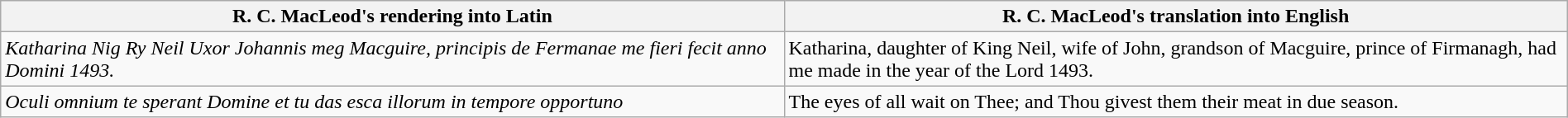<table class="wikitable" width=100%>
<tr>
<th width=50%><strong>R. C. MacLeod's rendering into Latin</strong></th>
<th width=50%><strong>R. C. MacLeod's translation into English</strong></th>
</tr>
<tr>
<td><em>Katharina Nig Ry Neil Uxor Johannis meg Macguire, principis de Fermanae me fieri fecit anno Domini 1493.</em></td>
<td>Katharina, daughter of King Neil, wife of John, grandson of Macguire, prince of Firmanagh, had me made in the year of the Lord 1493.</td>
</tr>
<tr>
<td><em>Oculi omnium te sperant Domine et tu das esca illorum in tempore opportuno</em></td>
<td>The eyes of all wait on Thee; and Thou givest them their meat in due season.</td>
</tr>
</table>
